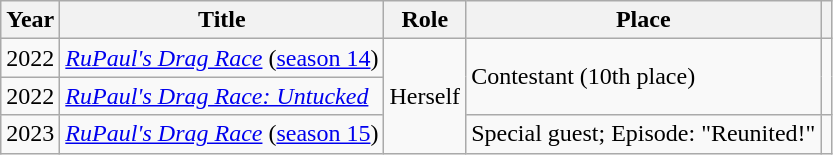<table class="wikitable">
<tr>
<th>Year</th>
<th>Title</th>
<th>Role</th>
<th>Place</th>
<th style="text-align: center;" class="unsortable"></th>
</tr>
<tr>
<td>2022</td>
<td><em><a href='#'>RuPaul's Drag Race</a></em> (<a href='#'>season 14</a>)</td>
<td rowspan="3">Herself</td>
<td rowspan="2">Contestant (10th place)</td>
<td rowspan="2"></td>
</tr>
<tr>
<td>2022</td>
<td><em><a href='#'>RuPaul's Drag Race: Untucked</a></em></td>
</tr>
<tr>
<td>2023</td>
<td><em><a href='#'>RuPaul's Drag Race</a></em> (<a href='#'>season 15</a>)</td>
<td>Special guest; Episode: "Reunited!"</td>
<td></td>
</tr>
</table>
